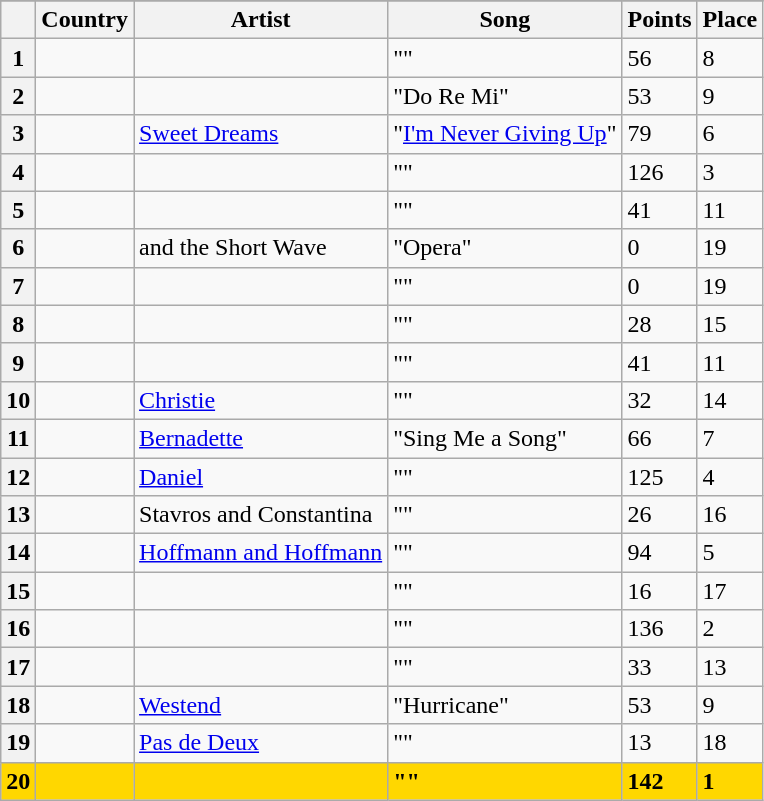<table class="sortable wikitable plainrowheaders">
<tr>
</tr>
<tr>
<th scope="col"></th>
<th scope="col">Country</th>
<th scope="col">Artist</th>
<th scope="col">Song</th>
<th scope="col">Points</th>
<th scope="col">Place</th>
</tr>
<tr>
<th scope="row" style="text-align:center;">1</th>
<td></td>
<td></td>
<td>""</td>
<td>56</td>
<td>8</td>
</tr>
<tr>
<th scope="row" style="text-align:center;">2</th>
<td></td>
<td></td>
<td>"Do Re Mi"</td>
<td>53</td>
<td>9</td>
</tr>
<tr>
<th scope="row" style="text-align:center;">3</th>
<td></td>
<td><a href='#'>Sweet Dreams</a></td>
<td>"<a href='#'>I'm Never Giving Up</a>"</td>
<td>79</td>
<td>6</td>
</tr>
<tr>
<th scope="row" style="text-align:center;">4</th>
<td></td>
<td></td>
<td>""</td>
<td>126</td>
<td>3</td>
</tr>
<tr>
<th scope="row" style="text-align:center;">5</th>
<td></td>
<td></td>
<td>""</td>
<td>41</td>
<td>11</td>
</tr>
<tr>
<th scope="row" style="text-align:center;">6</th>
<td></td>
<td> and the Short Wave</td>
<td>"Opera"</td>
<td>0</td>
<td>19</td>
</tr>
<tr>
<th scope="row" style="text-align:center;">7</th>
<td></td>
<td></td>
<td>""</td>
<td>0</td>
<td>19</td>
</tr>
<tr>
<th scope="row" style="text-align:center;">8</th>
<td></td>
<td></td>
<td>""</td>
<td>28</td>
<td>15</td>
</tr>
<tr>
<th scope="row" style="text-align:center;">9</th>
<td></td>
<td></td>
<td>""</td>
<td>41</td>
<td>11</td>
</tr>
<tr>
<th scope="row" style="text-align:center;">10</th>
<td></td>
<td><a href='#'>Christie</a></td>
<td>""</td>
<td>32</td>
<td>14</td>
</tr>
<tr>
<th scope="row" style="text-align:center;">11</th>
<td></td>
<td><a href='#'>Bernadette</a></td>
<td>"Sing Me a Song"</td>
<td>66</td>
<td>7</td>
</tr>
<tr>
<th scope="row" style="text-align:center;">12</th>
<td></td>
<td><a href='#'>Daniel</a></td>
<td>""</td>
<td>125</td>
<td>4</td>
</tr>
<tr>
<th scope="row" style="text-align:center;">13</th>
<td></td>
<td>Stavros and Constantina</td>
<td>""</td>
<td>26</td>
<td>16</td>
</tr>
<tr>
<th scope="row" style="text-align:center;">14</th>
<td></td>
<td><a href='#'>Hoffmann and Hoffmann</a></td>
<td>""</td>
<td>94</td>
<td>5</td>
</tr>
<tr>
<th scope="row" style="text-align:center;">15</th>
<td></td>
<td></td>
<td>""</td>
<td>16</td>
<td>17</td>
</tr>
<tr>
<th scope="row" style="text-align:center;">16</th>
<td></td>
<td></td>
<td>""</td>
<td>136</td>
<td>2</td>
</tr>
<tr>
<th scope="row" style="text-align:center;">17</th>
<td></td>
<td></td>
<td>""</td>
<td>33</td>
<td>13</td>
</tr>
<tr>
<th scope="row" style="text-align:center;">18</th>
<td></td>
<td><a href='#'>Westend</a></td>
<td>"Hurricane"</td>
<td>53</td>
<td>9</td>
</tr>
<tr>
<th scope="row" style="text-align:center;">19</th>
<td></td>
<td><a href='#'>Pas de Deux</a></td>
<td>""</td>
<td>13</td>
<td>18</td>
</tr>
<tr style="font-weight:bold; background:gold;">
<th scope="row" style="text-align:center; font-weight:bold; background:gold;">20</th>
<td></td>
<td></td>
<td>""</td>
<td>142</td>
<td>1</td>
</tr>
</table>
